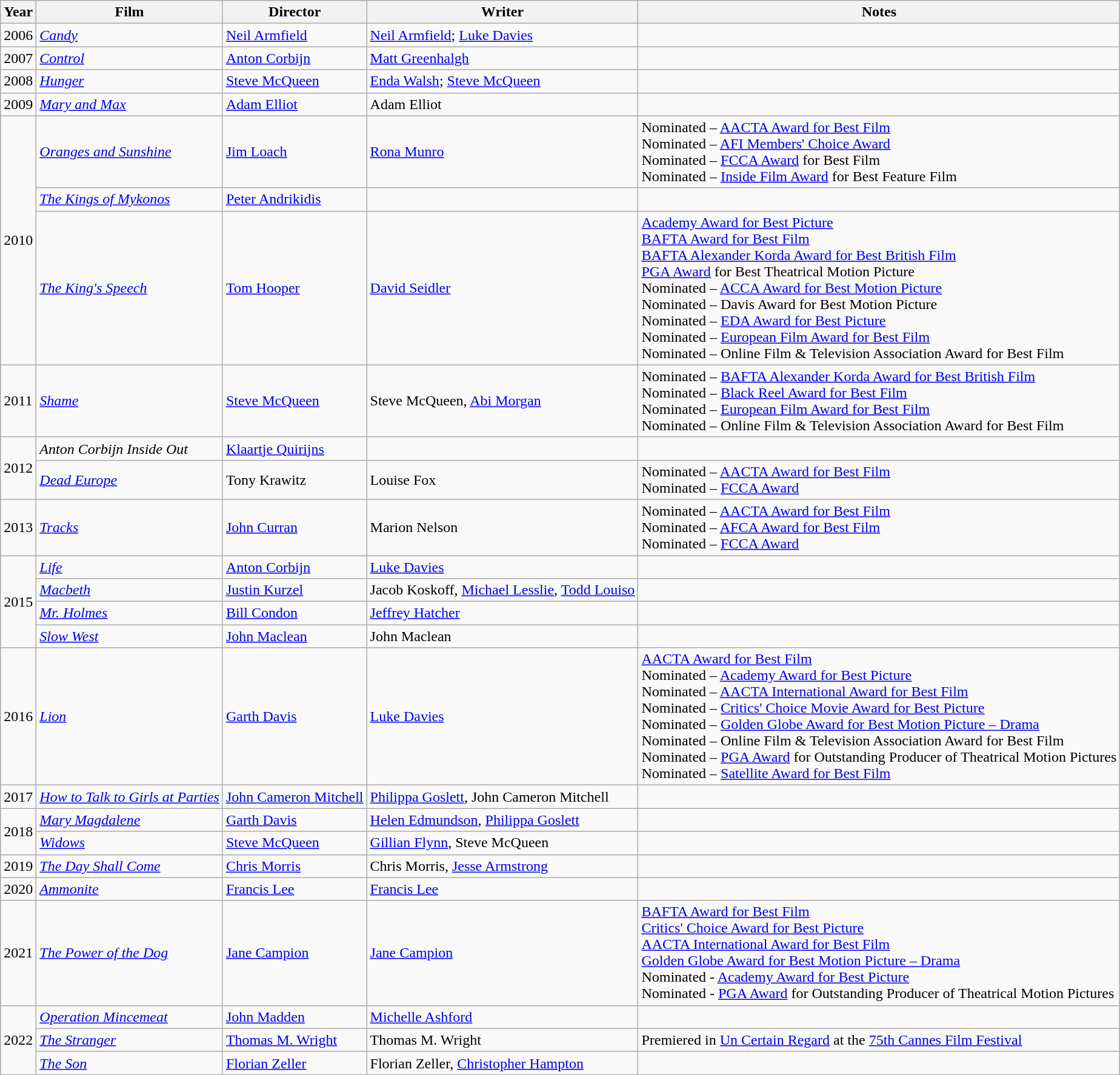<table class="wikitable">
<tr>
<th>Year</th>
<th>Film</th>
<th>Director</th>
<th>Writer</th>
<th>Notes</th>
</tr>
<tr>
<td>2006</td>
<td><em><a href='#'>Candy</a></em></td>
<td><a href='#'>Neil Armfield</a></td>
<td><a href='#'>Neil Armfield</a>; <a href='#'>Luke Davies</a></td>
<td></td>
</tr>
<tr>
<td>2007</td>
<td><em><a href='#'>Control</a></em></td>
<td><a href='#'>Anton Corbijn</a></td>
<td><a href='#'>Matt Greenhalgh</a></td>
<td></td>
</tr>
<tr>
<td>2008</td>
<td><em><a href='#'>Hunger</a></em></td>
<td><a href='#'>Steve McQueen</a></td>
<td><a href='#'>Enda Walsh</a>; <a href='#'>Steve McQueen</a></td>
<td></td>
</tr>
<tr>
<td>2009</td>
<td><em><a href='#'>Mary and Max</a></em></td>
<td><a href='#'>Adam Elliot</a></td>
<td>Adam Elliot</td>
<td></td>
</tr>
<tr>
<td rowspan="3">2010</td>
<td><em><a href='#'>Oranges and Sunshine</a></em></td>
<td><a href='#'>Jim Loach</a></td>
<td><a href='#'>Rona Munro</a></td>
<td>Nominated – <a href='#'>AACTA Award for Best Film</a><br>Nominated – <a href='#'>AFI Members' Choice Award</a><br>Nominated – <a href='#'>FCCA Award</a> for Best Film<br>Nominated – <a href='#'>Inside Film Award</a> for Best Feature Film</td>
</tr>
<tr>
<td><em><a href='#'>The Kings of Mykonos</a></em></td>
<td><a href='#'>Peter Andrikidis</a></td>
<td></td>
<td></td>
</tr>
<tr>
<td><em><a href='#'>The King's Speech</a></em></td>
<td><a href='#'>Tom Hooper</a></td>
<td><a href='#'>David Seidler</a></td>
<td><a href='#'>Academy Award for Best Picture</a><br><a href='#'>BAFTA Award for Best Film</a><br><a href='#'>BAFTA Alexander Korda Award for Best British Film</a><br><a href='#'>PGA Award</a> for Best Theatrical Motion Picture<br>Nominated – <a href='#'>ACCA Award for Best Motion Picture</a><br>Nominated – Davis Award for Best Motion Picture<br>Nominated – <a href='#'>EDA Award for Best Picture</a><br>Nominated – <a href='#'>European Film Award for Best Film</a><br>Nominated – Online Film & Television Association Award for Best Film</td>
</tr>
<tr>
<td>2011</td>
<td><em><a href='#'>Shame</a></em></td>
<td><a href='#'>Steve McQueen</a></td>
<td>Steve McQueen, <a href='#'>Abi Morgan</a></td>
<td>Nominated – <a href='#'>BAFTA Alexander Korda Award for Best British Film</a><br>Nominated – <a href='#'>Black Reel Award for Best Film</a><br>Nominated – <a href='#'>European Film Award for Best Film</a><br>Nominated – Online Film & Television Association Award for Best Film</td>
</tr>
<tr>
<td rowspan="2">2012</td>
<td><em>Anton Corbijn Inside Out</em></td>
<td><a href='#'>Klaartje Quirijns</a></td>
<td></td>
<td></td>
</tr>
<tr>
<td><em><a href='#'>Dead Europe</a></em></td>
<td>Tony Krawitz</td>
<td>Louise Fox</td>
<td>Nominated – <a href='#'>AACTA Award for Best Film</a><br>Nominated – <a href='#'>FCCA Award</a></td>
</tr>
<tr>
<td>2013</td>
<td><em><a href='#'>Tracks</a></em></td>
<td><a href='#'>John Curran</a></td>
<td>Marion Nelson</td>
<td>Nominated – <a href='#'>AACTA Award for Best Film</a><br>Nominated – <a href='#'>AFCA Award for Best Film</a><br>Nominated – <a href='#'>FCCA Award</a></td>
</tr>
<tr>
<td rowspan="4">2015</td>
<td><em><a href='#'>Life</a></em></td>
<td><a href='#'>Anton Corbijn</a></td>
<td><a href='#'>Luke Davies</a></td>
<td></td>
</tr>
<tr>
<td><em><a href='#'>Macbeth</a></em></td>
<td><a href='#'>Justin Kurzel</a></td>
<td>Jacob Koskoff, <a href='#'>Michael Lesslie</a>, <a href='#'>Todd Louiso</a></td>
<td></td>
</tr>
<tr>
<td><em><a href='#'>Mr. Holmes</a></em></td>
<td><a href='#'>Bill Condon</a></td>
<td><a href='#'>Jeffrey Hatcher</a></td>
<td></td>
</tr>
<tr>
<td><em><a href='#'>Slow West</a></em></td>
<td><a href='#'>John Maclean</a></td>
<td>John Maclean</td>
<td></td>
</tr>
<tr>
<td>2016</td>
<td><em><a href='#'>Lion</a></em></td>
<td><a href='#'>Garth Davis</a></td>
<td><a href='#'>Luke Davies</a></td>
<td><a href='#'>AACTA Award for Best Film</a><br>Nominated – <a href='#'>Academy Award for Best Picture</a><br>Nominated – <a href='#'>AACTA International Award for Best Film</a><br>Nominated – <a href='#'>Critics' Choice Movie Award for Best Picture</a><br>Nominated – <a href='#'>Golden Globe Award for Best Motion Picture – Drama</a><br>Nominated – Online Film & Television Association Award for Best Film<br>Nominated – <a href='#'>PGA Award</a> for Outstanding Producer of Theatrical Motion Pictures<br>Nominated – <a href='#'>Satellite Award for Best Film</a></td>
</tr>
<tr>
<td rowspan="1">2017</td>
<td><em><a href='#'>How to Talk to Girls at Parties</a></em></td>
<td><a href='#'>John Cameron Mitchell</a></td>
<td><a href='#'>Philippa Goslett</a>, John Cameron Mitchell</td>
<td></td>
</tr>
<tr>
<td rowspan=2>2018</td>
<td><em><a href='#'>Mary Magdalene</a></em></td>
<td><a href='#'>Garth Davis</a></td>
<td><a href='#'>Helen Edmundson</a>, <a href='#'>Philippa Goslett</a></td>
<td></td>
</tr>
<tr>
<td><em><a href='#'>Widows</a></em></td>
<td><a href='#'>Steve McQueen</a></td>
<td><a href='#'>Gillian Flynn</a>, Steve McQueen</td>
<td></td>
</tr>
<tr>
<td>2019</td>
<td><em><a href='#'>The Day Shall Come</a></em></td>
<td><a href='#'>Chris Morris</a></td>
<td>Chris Morris, <a href='#'>Jesse Armstrong</a></td>
<td></td>
</tr>
<tr>
<td>2020</td>
<td><em><a href='#'>Ammonite</a></em></td>
<td><a href='#'>Francis Lee</a></td>
<td><a href='#'>Francis Lee</a></td>
<td></td>
</tr>
<tr>
<td>2021</td>
<td><em><a href='#'>The Power of the Dog</a></em></td>
<td><a href='#'>Jane Campion</a></td>
<td><a href='#'>Jane Campion</a></td>
<td><a href='#'>BAFTA Award for Best Film</a><br><a href='#'>Critics' Choice Award for Best Picture</a><br><a href='#'>AACTA International Award for Best Film</a><br><a href='#'>Golden Globe Award for Best Motion Picture – Drama</a><br>Nominated - <a href='#'>Academy Award for Best Picture</a><br>Nominated - <a href='#'>PGA Award</a> for Outstanding Producer of Theatrical Motion Pictures</td>
</tr>
<tr>
<td rowspan="3">2022</td>
<td><em><a href='#'>Operation Mincemeat</a></em></td>
<td><a href='#'>John Madden</a></td>
<td><a href='#'>Michelle Ashford</a></td>
<td></td>
</tr>
<tr>
<td><em><a href='#'>The Stranger</a></em></td>
<td><a href='#'>Thomas M. Wright</a></td>
<td>Thomas M. Wright</td>
<td>Premiered in <a href='#'>Un Certain Regard</a> at the <a href='#'>75th Cannes Film Festival</a></td>
</tr>
<tr>
<td><em><a href='#'>The Son</a></em></td>
<td><a href='#'>Florian Zeller</a></td>
<td>Florian Zeller, <a href='#'>Christopher Hampton</a></td>
<td></td>
</tr>
</table>
